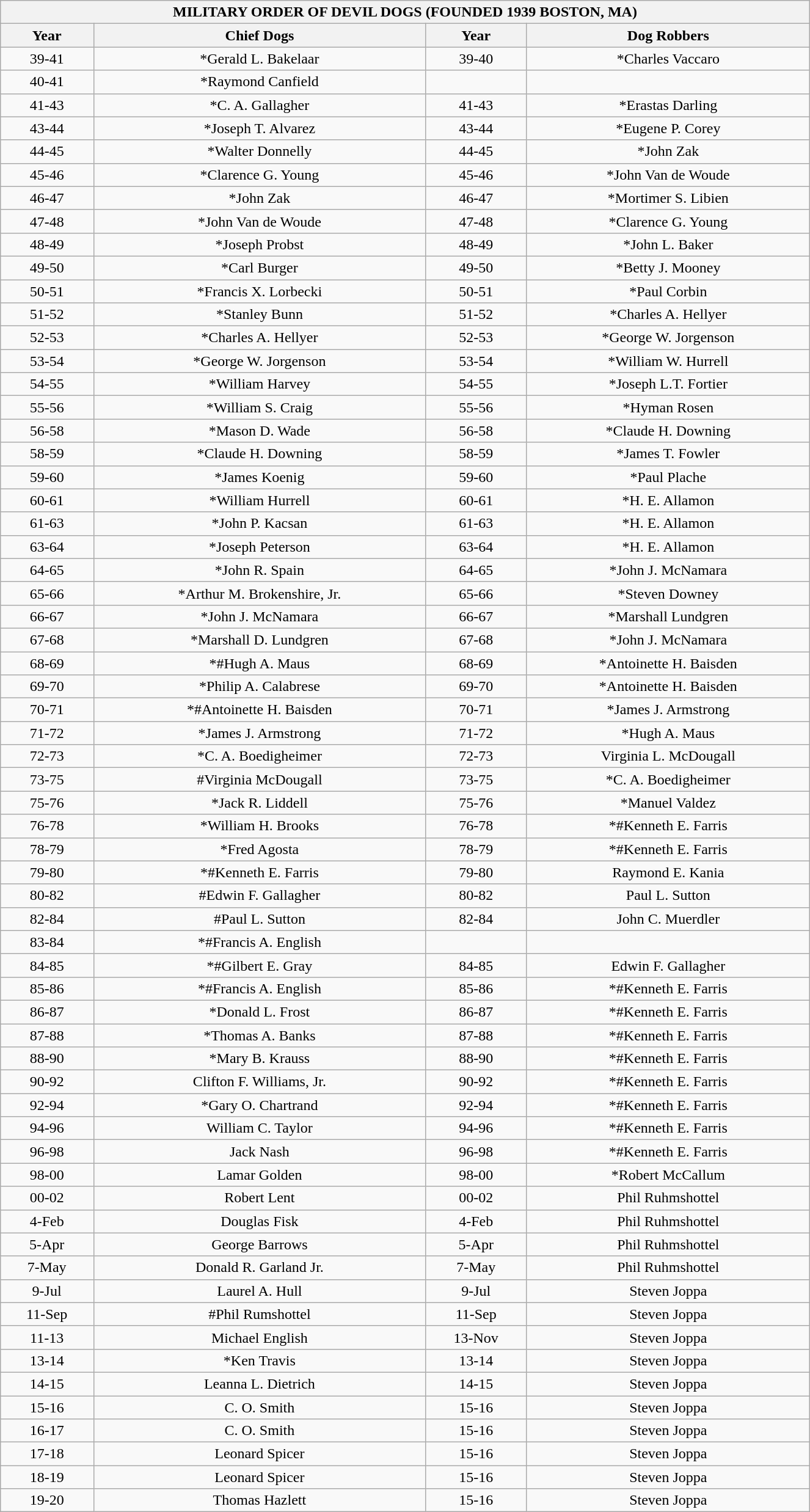<table class="wikitable" style="margin-left: auto; margin-right: auto; border: none; width:70%; text-align:center; cellpadding: 2; cellspacing: 0;">
<tr>
<th colspan="5">MILITARY ORDER OF DEVIL DOGS (FOUNDED 1939 BOSTON, MA)</th>
</tr>
<tr>
<th>Year</th>
<th>Chief Dogs</th>
<th>Year</th>
<th>Dog Robbers</th>
</tr>
<tr>
<td style="text-align:center;">39-41</td>
<td style="text-align:center;">*Gerald L. Bakelaar</td>
<td style="text-align:center;">39-40</td>
<td style="text-align:center;">*Charles Vaccaro</td>
</tr>
<tr>
<td style="text-align:center;">40-41</td>
<td style="text-align:center;">*Raymond Canfield</td>
<td style="text-align:center;"></td>
<td style="text-align:center;"></td>
</tr>
<tr>
<td style="text-align:center;">41-43</td>
<td style="text-align:center;">*C. A. Gallagher</td>
<td style="text-align:center;">41-43</td>
<td style="text-align:center;">*Erastas Darling</td>
</tr>
<tr>
<td style="text-align:center;">43-44</td>
<td style="text-align:center;">*Joseph T. Alvarez</td>
<td style="text-align:center;">43-44</td>
<td style="text-align:center;">*Eugene P. Corey</td>
</tr>
<tr>
<td style="text-align:center;">44-45</td>
<td style="text-align:center;">*Walter Donnelly</td>
<td style="text-align:center;">44-45</td>
<td style="text-align:center;">*John Zak</td>
</tr>
<tr>
<td style="text-align:center;">45-46</td>
<td style="text-align:center;">*Clarence G. Young</td>
<td style="text-align:center;">45-46</td>
<td style="text-align:center;">*John Van de Woude</td>
</tr>
<tr>
<td style="text-align:center;">46-47</td>
<td style="text-align:center;">*John Zak</td>
<td style="text-align:center;">46-47</td>
<td style="text-align:center;">*Mortimer S. Libien</td>
</tr>
<tr>
<td style="text-align:center;">47-48</td>
<td style="text-align:center;">*John Van de Woude</td>
<td style="text-align:center;">47-48</td>
<td style="text-align:center;">*Clarence G. Young</td>
</tr>
<tr>
<td style="text-align:center;">48-49</td>
<td style="text-align:center;">*Joseph Probst</td>
<td style="text-align:center;">48-49</td>
<td style="text-align:center;">*John L. Baker</td>
</tr>
<tr>
<td style="text-align:center;">49-50</td>
<td style="text-align:center;">*Carl Burger</td>
<td style="text-align:center;">49-50</td>
<td style="text-align:center;">*Betty J. Mooney</td>
</tr>
<tr>
<td style="text-align:center;">50-51</td>
<td style="text-align:center;">*Francis X. Lorbecki</td>
<td style="text-align:center;">50-51</td>
<td style="text-align:center;">*Paul Corbin</td>
</tr>
<tr>
<td style="text-align:center;">51-52</td>
<td style="text-align:center;">*Stanley Bunn</td>
<td style="text-align:center;">51-52</td>
<td style="text-align:center;">*Charles A. Hellyer</td>
</tr>
<tr>
<td style="text-align:center;">52-53</td>
<td style="text-align:center;">*Charles A. Hellyer</td>
<td style="text-align:center;">52-53</td>
<td style="text-align:center;">*George W. Jorgenson</td>
</tr>
<tr>
<td style="text-align:center;">53-54</td>
<td style="text-align:center;">*George W. Jorgenson</td>
<td style="text-align:center;">53-54</td>
<td style="text-align:center;">*William W. Hurrell</td>
</tr>
<tr>
<td style="text-align:center;">54-55</td>
<td style="text-align:center;">*William Harvey</td>
<td style="text-align:center;">54-55</td>
<td style="text-align:center;">*Joseph L.T. Fortier</td>
</tr>
<tr>
<td style="text-align:center;">55-56</td>
<td style="text-align:center;">*William S. Craig</td>
<td style="text-align:center;">55-56</td>
<td style="text-align:center;">*Hyman Rosen</td>
</tr>
<tr>
<td style="text-align:center;">56-58</td>
<td style="text-align:center;">*Mason D. Wade</td>
<td style="text-align:center;">56-58</td>
<td style="text-align:center;">*Claude H. Downing</td>
</tr>
<tr>
<td style="text-align:center;">58-59</td>
<td style="text-align:center;">*Claude H. Downing</td>
<td style="text-align:center;">58-59</td>
<td style="text-align:center;">*James T. Fowler</td>
</tr>
<tr>
<td style="text-align:center;">59-60</td>
<td style="text-align:center;">*James Koenig</td>
<td style="text-align:center;">59-60</td>
<td style="text-align:center;">*Paul Plache</td>
</tr>
<tr>
<td style="text-align:center;">60-61</td>
<td style="text-align:center;">*William Hurrell</td>
<td style="text-align:center;">60-61</td>
<td style="text-align:center;">*H. E. Allamon</td>
</tr>
<tr>
<td style="text-align:center;">61-63</td>
<td style="text-align:center;">*John P. Kacsan</td>
<td style="text-align:center;">61-63</td>
<td style="text-align:center;">*H. E. Allamon</td>
</tr>
<tr>
<td style="text-align:center;">63-64</td>
<td style="text-align:center;">*Joseph Peterson</td>
<td style="text-align:center;">63-64</td>
<td style="text-align:center;">*H. E. Allamon</td>
</tr>
<tr>
<td style="text-align:center;">64-65</td>
<td style="text-align:center;">*John R. Spain</td>
<td style="text-align:center;">64-65</td>
<td style="text-align:center;">*John J. McNamara</td>
</tr>
<tr>
<td style="text-align:center;">65-66</td>
<td style="text-align:center;">*Arthur M. Brokenshire, Jr.</td>
<td style="text-align:center;">65-66</td>
<td style="text-align:center;">*Steven Downey</td>
</tr>
<tr>
<td style="text-align:center;">66-67</td>
<td style="text-align:center;">*John J. McNamara</td>
<td style="text-align:center;">66-67</td>
<td style="text-align:center;">*Marshall Lundgren</td>
</tr>
<tr>
<td style="text-align:center;">67-68</td>
<td style="text-align:center;">*Marshall D. Lundgren</td>
<td style="text-align:center;">67-68</td>
<td style="text-align:center;">*John J. McNamara</td>
</tr>
<tr>
<td style="text-align:center;">68-69</td>
<td style="text-align:center;">*#Hugh A. Maus</td>
<td style="text-align:center;">68-69</td>
<td style="text-align:center;">*Antoinette H. Baisden</td>
</tr>
<tr>
<td style="text-align:center;">69-70</td>
<td style="text-align:center;">*Philip A. Calabrese</td>
<td style="text-align:center;">69-70</td>
<td style="text-align:center;">*Antoinette H. Baisden</td>
</tr>
<tr>
<td style="text-align:center;">70-71</td>
<td style="text-align:center;">*#Antoinette H. Baisden</td>
<td style="text-align:center;">70-71</td>
<td style="text-align:center;">*James J. Armstrong</td>
</tr>
<tr>
<td style="text-align:center;">71-72</td>
<td style="text-align:center;">*James J. Armstrong</td>
<td style="text-align:center;">71-72</td>
<td style="text-align:center;">*Hugh A. Maus</td>
</tr>
<tr>
<td style="text-align:center;">72-73</td>
<td style="text-align:center;">*C. A. Boedigheimer</td>
<td style="text-align:center;">72-73</td>
<td style="text-align:center;">Virginia L. McDougall</td>
</tr>
<tr>
<td style="text-align:center;">73-75</td>
<td style="text-align:center;">#Virginia McDougall</td>
<td style="text-align:center;">73-75</td>
<td style="text-align:center;">*C. A. Boedigheimer</td>
</tr>
<tr>
<td style="text-align:center;">75-76</td>
<td style="text-align:center;">*Jack R. Liddell</td>
<td style="text-align:center;">75-76</td>
<td style="text-align:center;">*Manuel Valdez</td>
</tr>
<tr>
<td style="text-align:center;">76-78</td>
<td style="text-align:center;">*William H. Brooks</td>
<td style="text-align:center;">76-78</td>
<td style="text-align:center;">*#Kenneth E. Farris</td>
</tr>
<tr>
<td style="text-align:center;">78-79</td>
<td style="text-align:center;">*Fred Agosta</td>
<td style="text-align:center;">78-79</td>
<td style="text-align:center;">*#Kenneth E. Farris</td>
</tr>
<tr>
<td style="text-align:center;">79-80</td>
<td style="text-align:center;">*#Kenneth E. Farris</td>
<td style="text-align:center;">79-80</td>
<td style="text-align:center;">Raymond E. Kania</td>
</tr>
<tr>
<td style="text-align:center;">80-82</td>
<td style="text-align:center;">#Edwin F. Gallagher</td>
<td style="text-align:center;">80-82</td>
<td style="text-align:center;">Paul L. Sutton</td>
</tr>
<tr>
<td style="text-align:center;">82-84</td>
<td style="text-align:center;">#Paul L. Sutton</td>
<td style="text-align:center;">82-84</td>
<td style="text-align:center;">John C. Muerdler</td>
</tr>
<tr>
<td style="text-align:center;">83-84</td>
<td style="text-align:center;">*#Francis A. English</td>
<td style="text-align:center;"></td>
<td style="text-align:center;"></td>
</tr>
<tr>
<td style="text-align:center;">84-85</td>
<td style="text-align:center;">*#Gilbert E. Gray</td>
<td style="text-align:center;">84-85</td>
<td style="text-align:center;">Edwin F. Gallagher</td>
</tr>
<tr>
<td style="text-align:center;">85-86</td>
<td style="text-align:center;">*#Francis A. English</td>
<td style="text-align:center;">85-86</td>
<td style="text-align:center;">*#Kenneth E. Farris</td>
</tr>
<tr>
<td style="text-align:center;">86-87</td>
<td style="text-align:center;">*Donald L. Frost</td>
<td style="text-align:center;">86-87</td>
<td style="text-align:center;">*#Kenneth E. Farris</td>
</tr>
<tr>
<td style="text-align:center;">87-88</td>
<td style="text-align:center;">*Thomas A. Banks</td>
<td style="text-align:center;">87-88</td>
<td style="text-align:center;">*#Kenneth E. Farris</td>
</tr>
<tr>
<td style="text-align:center;">88-90</td>
<td style="text-align:center;">*Mary B. Krauss</td>
<td style="text-align:center;">88-90</td>
<td style="text-align:center;">*#Kenneth E. Farris</td>
</tr>
<tr>
<td style="text-align:center;">90-92</td>
<td style="text-align:center;">Clifton F. Williams, Jr.</td>
<td style="text-align:center;">90-92</td>
<td style="text-align:center;">*#Kenneth E. Farris</td>
</tr>
<tr>
<td style="text-align:center;">92-94</td>
<td style="text-align:center;">*Gary O. Chartrand</td>
<td style="text-align:center;">92-94</td>
<td style="text-align:center;">*#Kenneth E. Farris</td>
</tr>
<tr>
<td style="text-align:center;">94-96</td>
<td style="text-align:center;">William C. Taylor</td>
<td style="text-align:center;">94-96</td>
<td style="text-align:center;">*#Kenneth E. Farris</td>
</tr>
<tr>
<td style="text-align:center;">96-98</td>
<td style="text-align:center;">Jack Nash</td>
<td style="text-align:center;">96-98</td>
<td style="text-align:center;">*#Kenneth E. Farris</td>
</tr>
<tr>
<td style="text-align:center;">98-00</td>
<td style="text-align:center;">Lamar Golden</td>
<td style="text-align:center;">98-00</td>
<td style="text-align:center;">*Robert McCallum</td>
</tr>
<tr>
<td style="text-align:center;">00-02</td>
<td style="text-align:center;">Robert Lent</td>
<td style="text-align:center;">00-02</td>
<td style="text-align:center;">Phil Ruhmshottel</td>
</tr>
<tr>
<td style="text-align:center;">4-Feb</td>
<td style="text-align:center;">Douglas Fisk</td>
<td style="text-align:center;">4-Feb</td>
<td style="text-align:center;">Phil Ruhmshottel</td>
</tr>
<tr>
<td style="text-align:center;">5-Apr</td>
<td style="text-align:center;">George Barrows</td>
<td style="text-align:center;">5-Apr</td>
<td style="text-align:center;">Phil Ruhmshottel</td>
</tr>
<tr>
<td style="text-align:center;">7-May</td>
<td style="text-align:center;">Donald R. Garland Jr.</td>
<td style="text-align:center;">7-May</td>
<td style="text-align:center;">Phil Ruhmshottel</td>
</tr>
<tr>
<td style="text-align:center;">9-Jul</td>
<td style="text-align:center;">Laurel A. Hull</td>
<td style="text-align:center;">9-Jul</td>
<td style="text-align:center;">Steven Joppa</td>
</tr>
<tr>
<td style="text-align:center;">11-Sep</td>
<td style="text-align:center;">#Phil Rumshottel</td>
<td style="text-align:center;">11-Sep</td>
<td style="text-align:center;">Steven Joppa</td>
</tr>
<tr>
<td style="text-align:center;">11-13</td>
<td style="text-align:center;">Michael English</td>
<td style="text-align:center;">13-Nov</td>
<td style="text-align:center;">Steven Joppa</td>
</tr>
<tr>
<td style="text-align:center;">13-14</td>
<td style="text-align:center;">*Ken Travis</td>
<td style="text-align:center;">13-14</td>
<td style="text-align:center;">Steven Joppa</td>
</tr>
<tr>
<td style="text-align:center;">14-15</td>
<td style="text-align:center;">Leanna L. Dietrich</td>
<td style="text-align:center;">14-15</td>
<td style="text-align:center;">Steven Joppa</td>
</tr>
<tr>
<td style="text-align:center;">15-16</td>
<td style="text-align:center;">C. O. Smith</td>
<td style="text-align:center;">15-16</td>
<td style="text-align:center;">Steven Joppa</td>
</tr>
<tr>
<td style="text-align:center;">16-17</td>
<td style="text-align:center;">C. O. Smith</td>
<td style="text-align:center;">15-16</td>
<td style="text-align:center;">Steven Joppa</td>
</tr>
<tr>
<td style="text-align:center;">17-18</td>
<td style="text-align:center;">Leonard Spicer</td>
<td style="text-align:center;">15-16</td>
<td style="text-align:center;">Steven Joppa</td>
</tr>
<tr>
<td style="text-align:center;">18-19</td>
<td style="text-align:center;">Leonard Spicer</td>
<td style="text-align:center;">15-16</td>
<td style="text-align:center;">Steven Joppa</td>
</tr>
<tr>
<td style="text-align:center;">19-20</td>
<td style="text-align:center;">Thomas Hazlett</td>
<td style="text-align:center;">15-16</td>
<td style="text-align:center;">Steven Joppa</td>
</tr>
<tr>
</tr>
</table>
